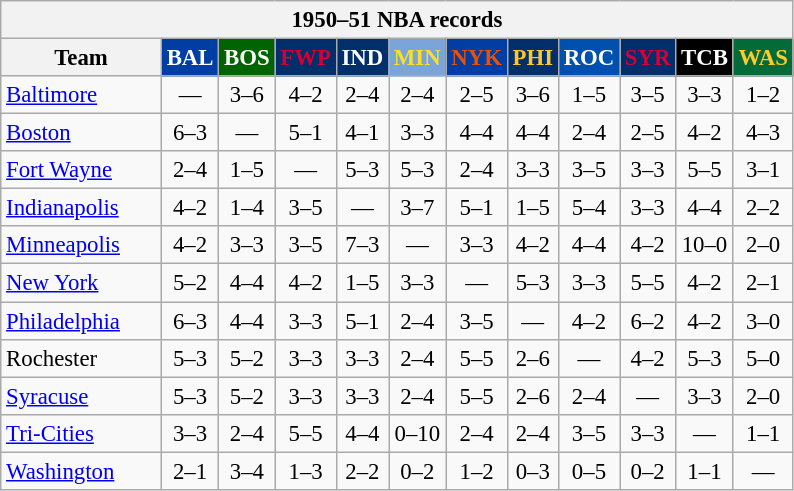<table class="wikitable" style="font-size:95%; text-align:center;">
<tr>
<th colspan=12>1950–51 NBA records</th>
</tr>
<tr>
<th width=100>Team</th>
<th style="background:#003EA4;color:#FFFFFF;width=35">BAL</th>
<th style="background:#006400;color:#FFFFFF;width=35">BOS</th>
<th style="background:#012F6B;color:#D40032;width=35">FWP</th>
<th style="background:#012F6B;color:#FFFFFF;width=35">IND</th>
<th style="background:#7BA4DB;color:#FBE122;width=35">MIN</th>
<th style="background:#003EA4;color:#E85109;width=35">NYK</th>
<th style="background:#002F6C;color:#FFC72C;width=35">PHI</th>
<th style="background:#0050B0;color:#FFFFFF;width=35">ROC</th>
<th style="background:#012F6B;color:#D50033;width=35">SYR</th>
<th style="background:#000000;color:#FFFFFF;width=35">TCB</th>
<th style="background:#046B38;color:#FECD2A;width=35">WAS</th>
</tr>
<tr>
<td style="text-align:left;"><a href='#'>Baltimore</a></td>
<td>—</td>
<td>3–6</td>
<td>4–2</td>
<td>2–4</td>
<td>2–4</td>
<td>2–5</td>
<td>3–6</td>
<td>1–5</td>
<td>3–5</td>
<td>3–3</td>
<td>1–2</td>
</tr>
<tr>
<td style="text-align:left;"><a href='#'>Boston</a></td>
<td>6–3</td>
<td>—</td>
<td>5–1</td>
<td>4–1</td>
<td>3–3</td>
<td>4–4</td>
<td>4–4</td>
<td>2–4</td>
<td>2–5</td>
<td>4–2</td>
<td>4–3</td>
</tr>
<tr>
<td style="text-align:left;"><a href='#'>Fort Wayne</a></td>
<td>2–4</td>
<td>1–5</td>
<td>—</td>
<td>5–3</td>
<td>5–3</td>
<td>2–4</td>
<td>3–3</td>
<td>3–5</td>
<td>3–3</td>
<td>5–5</td>
<td>3–1</td>
</tr>
<tr>
<td style="text-align:left;"><a href='#'>Indianapolis</a></td>
<td>4–2</td>
<td>1–4</td>
<td>3–5</td>
<td>—</td>
<td>3–7</td>
<td>5–1</td>
<td>1–5</td>
<td>5–4</td>
<td>3–3</td>
<td>4–4</td>
<td>2–2</td>
</tr>
<tr>
<td style="text-align:left;"><a href='#'>Minneapolis</a></td>
<td>4–2</td>
<td>3–3</td>
<td>3–5</td>
<td>7–3</td>
<td>—</td>
<td>3–3</td>
<td>4–2</td>
<td>4–4</td>
<td>4–2</td>
<td>10–0</td>
<td>2–0</td>
</tr>
<tr>
<td style="text-align:left;"><a href='#'>New York</a></td>
<td>5–2</td>
<td>4–4</td>
<td>4–2</td>
<td>1–5</td>
<td>3–3</td>
<td>—</td>
<td>5–3</td>
<td>3–3</td>
<td>5–5</td>
<td>4–2</td>
<td>2–1</td>
</tr>
<tr>
<td style="text-align:left;"><a href='#'>Philadelphia</a></td>
<td>6–3</td>
<td>4–4</td>
<td>3–3</td>
<td>5–1</td>
<td>2–4</td>
<td>3–5</td>
<td>—</td>
<td>4–2</td>
<td>6–2</td>
<td>4–2</td>
<td>3–0</td>
</tr>
<tr>
<td style="text-align:left;">Rochester</td>
<td>5–3</td>
<td>5–2</td>
<td>3–3</td>
<td>3–3</td>
<td>2–4</td>
<td>5–5</td>
<td>2–6</td>
<td>—</td>
<td>4–2</td>
<td>5–3</td>
<td>5–0</td>
</tr>
<tr>
<td style="text-align:left;"><a href='#'>Syracuse</a></td>
<td>5–3</td>
<td>5–2</td>
<td>3–3</td>
<td>3–3</td>
<td>2–4</td>
<td>5–5</td>
<td>2–6</td>
<td>2–4</td>
<td>—</td>
<td>3–3</td>
<td>2–0</td>
</tr>
<tr>
<td style="text-align:left;"><a href='#'>Tri-Cities</a></td>
<td>3–3</td>
<td>2–4</td>
<td>5–5</td>
<td>4–4</td>
<td>0–10</td>
<td>2–4</td>
<td>2–4</td>
<td>3–5</td>
<td>3–3</td>
<td>—</td>
<td>1–1</td>
</tr>
<tr>
<td style="text-align:left;"><a href='#'>Washington</a></td>
<td>2–1</td>
<td>3–4</td>
<td>1–3</td>
<td>2–2</td>
<td>0–2</td>
<td>1–2</td>
<td>0–3</td>
<td>0–5</td>
<td>0–2</td>
<td>1–1</td>
<td>—</td>
</tr>
</table>
